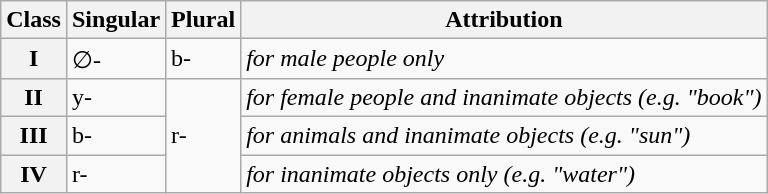<table class="wikitable">
<tr>
<th>Class</th>
<th>Singular</th>
<th>Plural</th>
<th>Attribution</th>
</tr>
<tr>
<th>I</th>
<td>∅-</td>
<td>b-</td>
<td><em>for male people only</em></td>
</tr>
<tr>
<th>II</th>
<td>y-</td>
<td rowspan=3>r-</td>
<td><em>for female people and inanimate objects (e.g. "book")</em></td>
</tr>
<tr>
<th>III</th>
<td>b-</td>
<td><em>for animals and inanimate objects (e.g. "sun")</em></td>
</tr>
<tr>
<th>IV</th>
<td>r-</td>
<td><em>for inanimate objects only (e.g. "water")</em></td>
</tr>
</table>
